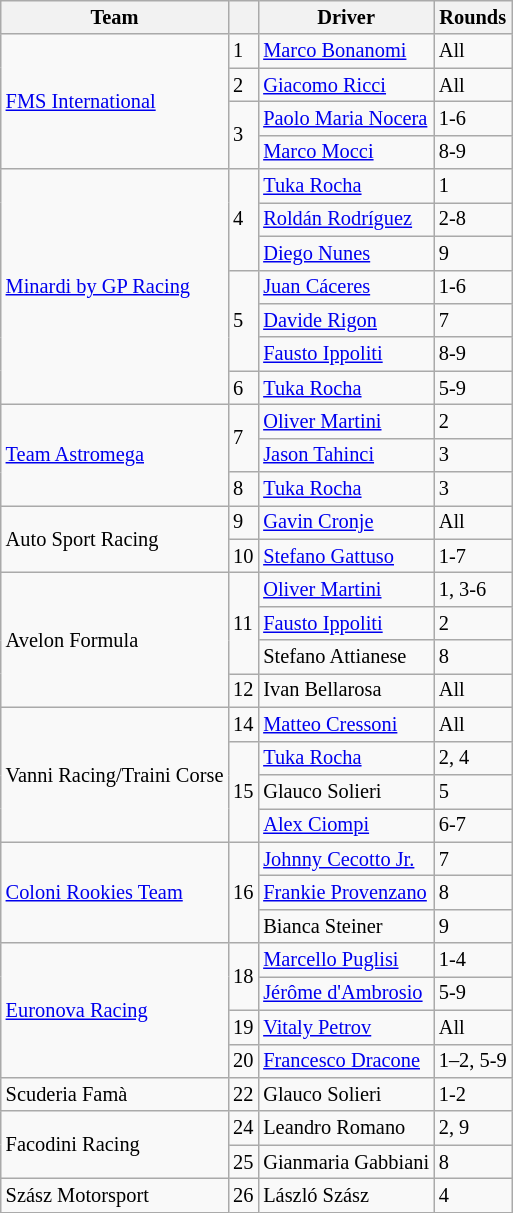<table class="wikitable" style="font-size:85%">
<tr>
<th>Team</th>
<th></th>
<th>Driver</th>
<th>Rounds</th>
</tr>
<tr>
<td rowspan=4> <a href='#'>FMS International</a></td>
<td>1</td>
<td> <a href='#'>Marco Bonanomi</a></td>
<td>All</td>
</tr>
<tr>
<td>2</td>
<td> <a href='#'>Giacomo Ricci</a></td>
<td>All</td>
</tr>
<tr>
<td rowspan=2>3</td>
<td> <a href='#'>Paolo Maria Nocera</a></td>
<td>1-6</td>
</tr>
<tr>
<td> <a href='#'>Marco Mocci</a></td>
<td>8-9</td>
</tr>
<tr>
<td rowspan=7> <a href='#'>Minardi by GP Racing</a></td>
<td rowspan=3>4</td>
<td> <a href='#'>Tuka Rocha</a></td>
<td>1</td>
</tr>
<tr>
<td> <a href='#'>Roldán Rodríguez</a></td>
<td>2-8</td>
</tr>
<tr>
<td> <a href='#'>Diego Nunes</a></td>
<td>9</td>
</tr>
<tr>
<td rowspan=3>5</td>
<td> <a href='#'>Juan Cáceres</a></td>
<td>1-6</td>
</tr>
<tr>
<td> <a href='#'>Davide Rigon</a></td>
<td>7</td>
</tr>
<tr>
<td> <a href='#'>Fausto Ippoliti</a></td>
<td>8-9</td>
</tr>
<tr>
<td>6</td>
<td> <a href='#'>Tuka Rocha</a></td>
<td>5-9</td>
</tr>
<tr>
<td rowspan=3> <a href='#'>Team Astromega</a></td>
<td rowspan=2>7</td>
<td> <a href='#'>Oliver Martini</a></td>
<td>2</td>
</tr>
<tr>
<td> <a href='#'>Jason Tahinci</a></td>
<td>3</td>
</tr>
<tr>
<td>8</td>
<td> <a href='#'>Tuka Rocha</a></td>
<td>3</td>
</tr>
<tr>
<td rowspan=2> Auto Sport Racing</td>
<td>9</td>
<td> <a href='#'>Gavin Cronje</a></td>
<td>All</td>
</tr>
<tr>
<td>10</td>
<td> <a href='#'>Stefano Gattuso</a></td>
<td>1-7</td>
</tr>
<tr>
<td rowspan=4> Avelon Formula</td>
<td rowspan=3>11</td>
<td> <a href='#'>Oliver Martini</a></td>
<td>1, 3-6</td>
</tr>
<tr>
<td> <a href='#'>Fausto Ippoliti</a></td>
<td>2</td>
</tr>
<tr>
<td> Stefano Attianese</td>
<td>8</td>
</tr>
<tr>
<td>12</td>
<td> Ivan Bellarosa</td>
<td>All</td>
</tr>
<tr>
<td rowspan=4 nowrap> Vanni Racing/Traini Corse</td>
<td>14</td>
<td> <a href='#'>Matteo Cressoni</a></td>
<td>All</td>
</tr>
<tr>
<td rowspan=3>15</td>
<td> <a href='#'>Tuka Rocha</a></td>
<td>2, 4</td>
</tr>
<tr>
<td> Glauco Solieri</td>
<td>5</td>
</tr>
<tr>
<td> <a href='#'>Alex Ciompi</a></td>
<td>6-7</td>
</tr>
<tr>
<td rowspan=3> <a href='#'>Coloni Rookies Team</a></td>
<td rowspan=3>16</td>
<td> <a href='#'>Johnny Cecotto Jr.</a></td>
<td>7</td>
</tr>
<tr>
<td nowrap> <a href='#'>Frankie Provenzano</a></td>
<td>8</td>
</tr>
<tr>
<td> Bianca Steiner</td>
<td>9</td>
</tr>
<tr>
<td rowspan=4> <a href='#'>Euronova Racing</a></td>
<td rowspan=2>18</td>
<td> <a href='#'>Marcello Puglisi</a></td>
<td>1-4</td>
</tr>
<tr>
<td> <a href='#'>Jérôme d'Ambrosio</a></td>
<td>5-9</td>
</tr>
<tr>
<td>19</td>
<td> <a href='#'>Vitaly Petrov</a></td>
<td>All</td>
</tr>
<tr>
<td>20</td>
<td> <a href='#'>Francesco Dracone</a></td>
<td>1–2, 5-9</td>
</tr>
<tr>
<td> Scuderia Famà</td>
<td>22</td>
<td> Glauco Solieri</td>
<td>1-2</td>
</tr>
<tr>
<td rowspan=2> Facodini Racing</td>
<td>24</td>
<td> Leandro Romano</td>
<td>2, 9</td>
</tr>
<tr>
<td>25</td>
<td> Gianmaria Gabbiani</td>
<td>8</td>
</tr>
<tr>
<td> Szász Motorsport</td>
<td>26</td>
<td> László Szász</td>
<td>4</td>
</tr>
</table>
